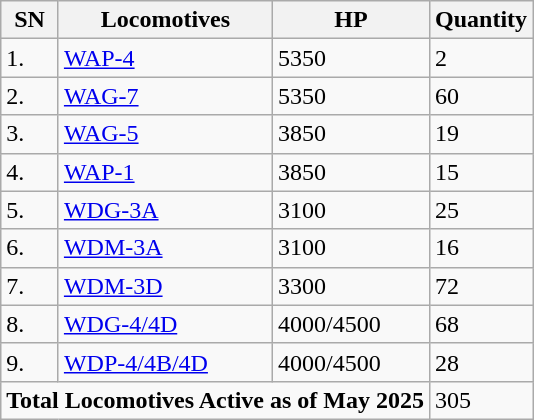<table class="wikitable">
<tr>
<th>SN</th>
<th>Locomotives</th>
<th>HP</th>
<th>Quantity</th>
</tr>
<tr>
<td>1.</td>
<td><a href='#'>WAP-4</a></td>
<td>5350</td>
<td>2</td>
</tr>
<tr>
<td>2.</td>
<td><a href='#'>WAG-7</a></td>
<td>5350</td>
<td>60</td>
</tr>
<tr>
<td>3.</td>
<td><a href='#'>WAG-5</a></td>
<td>3850</td>
<td>19</td>
</tr>
<tr>
<td>4.</td>
<td><a href='#'>WAP-1</a></td>
<td>3850</td>
<td>15</td>
</tr>
<tr>
<td>5.</td>
<td><a href='#'>WDG-3A</a></td>
<td>3100</td>
<td>25</td>
</tr>
<tr>
<td>6.</td>
<td><a href='#'>WDM-3A</a></td>
<td>3100</td>
<td>16</td>
</tr>
<tr>
<td>7.</td>
<td><a href='#'>WDM-3D</a></td>
<td>3300</td>
<td>72</td>
</tr>
<tr>
<td>8.</td>
<td><a href='#'>WDG-4/4D</a></td>
<td>4000/4500</td>
<td>68</td>
</tr>
<tr>
<td>9.</td>
<td><a href='#'>WDP-4/4B/4D</a></td>
<td>4000/4500</td>
<td>28</td>
</tr>
<tr>
<td colspan="3"><strong>Total Locomotives Active as of May 2025</strong></td>
<td>305</td>
</tr>
</table>
